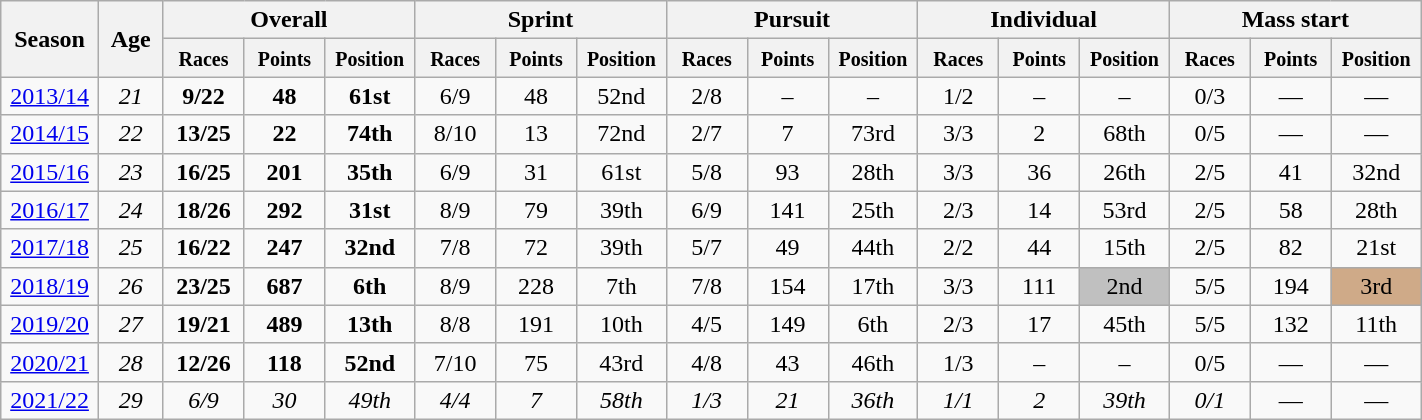<table class="wikitable" style="text-align:center;" width="75%">
<tr class="hintergrundfarbe5">
<th rowspan="2" style="width:4%;">Season</th>
<th rowspan="2" style="width:4%;">Age</th>
<th colspan="3">Overall</th>
<th colspan="3">Sprint</th>
<th colspan="3">Pursuit</th>
<th colspan="3">Individual</th>
<th colspan="3">Mass start</th>
</tr>
<tr class="hintergrundfarbe5">
<th style="width:5%;"><small>Races</small></th>
<th style="width:5%;"><small>Points</small></th>
<th style="width:5%;"><small>Position</small></th>
<th style="width:5%;"><small>Races</small></th>
<th style="width:5%;"><small>Points</small></th>
<th style="width:5%;"><small>Position</small></th>
<th style="width:5%;"><small>Races</small></th>
<th style="width:5%;"><small>Points</small></th>
<th style="width:5%;"><small>Position</small></th>
<th style="width:5%;"><small>Races</small></th>
<th style="width:5%;"><small>Points</small></th>
<th style="width:5%;"><small>Position</small></th>
<th style="width:5%;"><small>Races</small></th>
<th style="width:5%;"><small>Points</small></th>
<th style="width:5%;"><small>Position</small></th>
</tr>
<tr>
<td><a href='#'>2013/14</a></td>
<td><em>21</em></td>
<td><strong>9/22</strong></td>
<td><strong>48</strong></td>
<td><strong>61st</strong></td>
<td>6/9</td>
<td>48</td>
<td>52nd</td>
<td>2/8</td>
<td>–</td>
<td>–</td>
<td>1/2</td>
<td>–</td>
<td>–</td>
<td>0/3</td>
<td>—</td>
<td>—</td>
</tr>
<tr>
<td><a href='#'>2014/15</a></td>
<td><em>22</em></td>
<td><strong>13/25</strong></td>
<td><strong>22</strong></td>
<td><strong>74th</strong></td>
<td>8/10</td>
<td>13</td>
<td>72nd</td>
<td>2/7</td>
<td>7</td>
<td>73rd</td>
<td>3/3</td>
<td>2</td>
<td>68th</td>
<td>0/5</td>
<td>—</td>
<td>—</td>
</tr>
<tr>
<td><a href='#'>2015/16</a></td>
<td><em>23</em></td>
<td><strong>16/25</strong></td>
<td><strong>201</strong></td>
<td><strong>35th</strong></td>
<td>6/9</td>
<td>31</td>
<td>61st</td>
<td>5/8</td>
<td>93</td>
<td>28th</td>
<td>3/3</td>
<td>36</td>
<td>26th</td>
<td>2/5</td>
<td>41</td>
<td>32nd</td>
</tr>
<tr>
<td><a href='#'>2016/17</a></td>
<td><em>24</em></td>
<td><strong>18/26</strong></td>
<td><strong>292</strong></td>
<td><strong>31st</strong></td>
<td>8/9</td>
<td>79</td>
<td>39th</td>
<td>6/9</td>
<td>141</td>
<td>25th</td>
<td>2/3</td>
<td>14</td>
<td>53rd</td>
<td>2/5</td>
<td>58</td>
<td>28th</td>
</tr>
<tr>
<td><a href='#'>2017/18</a></td>
<td><em>25</em></td>
<td><strong>16/22</strong></td>
<td><strong>247</strong></td>
<td><strong>32nd</strong></td>
<td>7/8</td>
<td>72</td>
<td>39th</td>
<td>5/7</td>
<td>49</td>
<td>44th</td>
<td>2/2</td>
<td>44</td>
<td>15th</td>
<td>2/5</td>
<td>82</td>
<td>21st</td>
</tr>
<tr>
<td><a href='#'>2018/19</a></td>
<td><em>26</em></td>
<td><strong>23/25</strong></td>
<td><strong>687</strong></td>
<td><strong>6th</strong></td>
<td>8/9</td>
<td>228</td>
<td>7th</td>
<td>7/8</td>
<td>154</td>
<td>17th</td>
<td>3/3</td>
<td>111</td>
<td align=center bgcolor="silver">2nd</td>
<td>5/5</td>
<td>194</td>
<td style="background:#cfaa88;">3rd</td>
</tr>
<tr>
<td><a href='#'>2019/20</a></td>
<td><em>27</em></td>
<td><strong>19/21</strong></td>
<td><strong>489</strong></td>
<td><strong>13th</strong></td>
<td>8/8</td>
<td>191</td>
<td>10th</td>
<td>4/5</td>
<td>149</td>
<td>6th</td>
<td>2/3</td>
<td>17</td>
<td>45th</td>
<td>5/5</td>
<td>132</td>
<td>11th</td>
</tr>
<tr>
<td><a href='#'>2020/21</a></td>
<td><em>28</em></td>
<td><strong>12/26</strong></td>
<td><strong>118</strong></td>
<td><strong>52nd</strong></td>
<td>7/10</td>
<td>75</td>
<td>43rd</td>
<td>4/8</td>
<td>43</td>
<td>46th</td>
<td>1/3</td>
<td>–</td>
<td>–</td>
<td>0/5</td>
<td>—</td>
<td>—</td>
</tr>
<tr>
<td><a href='#'>2021/22</a></td>
<td><em>29</em></td>
<td><em>6/9</em></td>
<td><em>30</em></td>
<td><em>49th</em></td>
<td><em>4/4</em></td>
<td><em>7</em></td>
<td><em>58th</em></td>
<td><em>1/3</em></td>
<td><em>21</em></td>
<td><em>36th</em></td>
<td><em>1/1</em></td>
<td><em>2</em></td>
<td><em>39th</em></td>
<td><em>0/1</em></td>
<td>—</td>
<td>—</td>
</tr>
</table>
